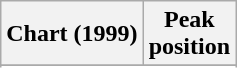<table class="wikitable sortable plainrowheaders" style="text-align:center">
<tr>
<th scope="col">Chart (1999)</th>
<th scope="col">Peak<br> position</th>
</tr>
<tr>
</tr>
<tr>
</tr>
</table>
